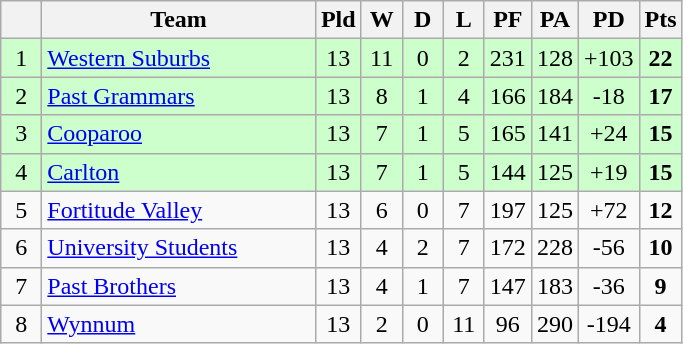<table class="wikitable" style="text-align:center;">
<tr>
<th width="20"></th>
<th width="175">Team</th>
<th width="20">Pld</th>
<th width="20">W</th>
<th width="20">D</th>
<th width="20">L</th>
<th width="20">PF</th>
<th width="20">PA</th>
<th width="20">PD</th>
<th width="20">Pts</th>
</tr>
<tr style="background: #ccffcc;">
<td>1</td>
<td style="text-align:left;"> <a href='#'>Western Suburbs</a></td>
<td>13</td>
<td>11</td>
<td>0</td>
<td>2</td>
<td>231</td>
<td>128</td>
<td>+103</td>
<td><strong>22</strong></td>
</tr>
<tr style="background: #ccffcc;">
<td>2</td>
<td style="text-align:left;"> <a href='#'>Past Grammars</a></td>
<td>13</td>
<td>8</td>
<td>1</td>
<td>4</td>
<td>166</td>
<td>184</td>
<td>-18</td>
<td><strong>17</strong></td>
</tr>
<tr style="background: #ccffcc;">
<td>3</td>
<td style="text-align:left;"> <a href='#'>Cooparoo</a></td>
<td>13</td>
<td>7</td>
<td>1</td>
<td>5</td>
<td>165</td>
<td>141</td>
<td>+24</td>
<td><strong>15</strong></td>
</tr>
<tr style="background: #ccffcc;">
<td>4</td>
<td style="text-align:left;"> <a href='#'>Carlton</a></td>
<td>13</td>
<td>7</td>
<td>1</td>
<td>5</td>
<td>144</td>
<td>125</td>
<td>+19</td>
<td><strong>15</strong></td>
</tr>
<tr>
<td>5</td>
<td style="text-align:left;"> <a href='#'>Fortitude Valley</a></td>
<td>13</td>
<td>6</td>
<td>0</td>
<td>7</td>
<td>197</td>
<td>125</td>
<td>+72</td>
<td><strong>12</strong></td>
</tr>
<tr>
<td>6</td>
<td style="text-align:left;"> <a href='#'>University Students</a></td>
<td>13</td>
<td>4</td>
<td>2</td>
<td>7</td>
<td>172</td>
<td>228</td>
<td>-56</td>
<td><strong>10</strong></td>
</tr>
<tr>
<td>7</td>
<td style="text-align:left;"> <a href='#'>Past Brothers</a></td>
<td>13</td>
<td>4</td>
<td>1</td>
<td>7</td>
<td>147</td>
<td>183</td>
<td>-36</td>
<td><strong>9</strong></td>
</tr>
<tr>
<td>8</td>
<td style="text-align:left;"> <a href='#'>Wynnum</a></td>
<td>13</td>
<td>2</td>
<td>0</td>
<td>11</td>
<td>96</td>
<td>290</td>
<td>-194</td>
<td><strong>4</strong></td>
</tr>
</table>
